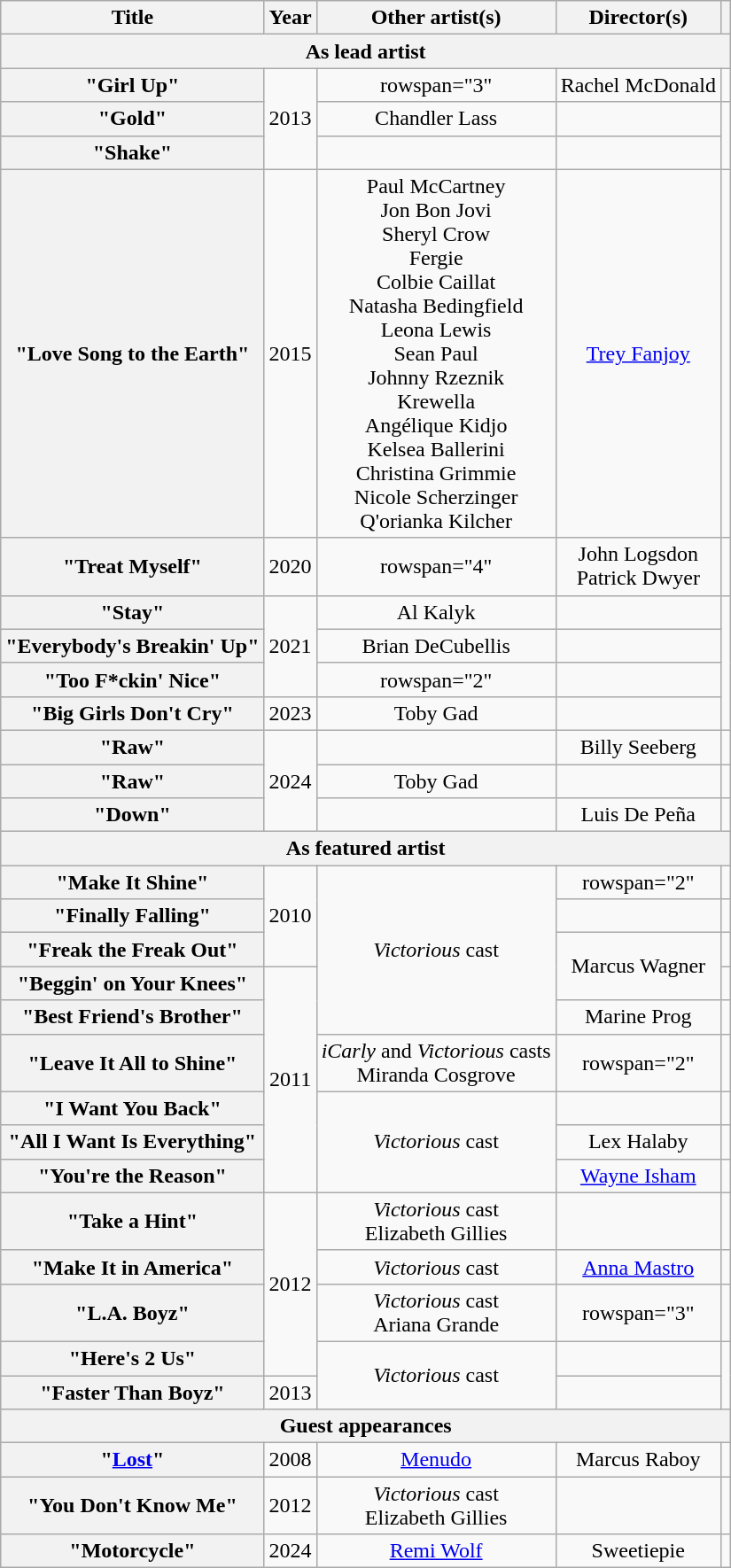<table class="wikitable plainrowheaders" style="text-align:center;">
<tr>
<th scope="col">Title</th>
<th scope="col">Year</th>
<th scope="col">Other artist(s)</th>
<th scope="col">Director(s)</th>
<th scope="col"></th>
</tr>
<tr>
<th scope="col" colspan="5">As lead artist</th>
</tr>
<tr>
<th scope="row">"Girl Up"</th>
<td rowspan="3">2013</td>
<td>rowspan="3" </td>
<td>Rachel McDonald</td>
<td></td>
</tr>
<tr>
<th scope="row">"Gold"</th>
<td>Chandler Lass</td>
<td></td>
</tr>
<tr>
<th scope="row">"Shake"</th>
<td></td>
<td></td>
</tr>
<tr>
<th scope="row">"Love Song to the Earth"</th>
<td>2015</td>
<td>Paul McCartney<br>Jon Bon Jovi<br>Sheryl Crow<br>Fergie<br>Colbie Caillat<br>Natasha Bedingfield<br>Leona Lewis<br>Sean Paul<br>Johnny Rzeznik<br>Krewella<br>Angélique Kidjo<br>Kelsea Ballerini<br>Christina Grimmie<br>Nicole Scherzinger<br>Q'orianka Kilcher</td>
<td><a href='#'>Trey Fanjoy</a></td>
<td></td>
</tr>
<tr>
<th scope="row">"Treat Myself"</th>
<td>2020</td>
<td>rowspan="4" </td>
<td>John Logsdon<br>Patrick Dwyer</td>
<td></td>
</tr>
<tr>
<th scope="row">"Stay"</th>
<td rowspan="3">2021</td>
<td>Al Kalyk</td>
<td></td>
</tr>
<tr>
<th scope="row">"Everybody's Breakin' Up"</th>
<td>Brian DeCubellis</td>
<td></td>
</tr>
<tr>
<th scope="row">"Too F*ckin' Nice"</th>
<td>rowspan="2" </td>
<td></td>
</tr>
<tr>
<th scope="row">"Big Girls Don't Cry"</th>
<td>2023</td>
<td>Toby Gad</td>
<td></td>
</tr>
<tr>
<th scope="row">"Raw"</th>
<td rowspan="3">2024</td>
<td></td>
<td>Billy Seeberg</td>
<td></td>
</tr>
<tr>
<th scope="row">"Raw"<br></th>
<td>Toby Gad</td>
<td></td>
<td></td>
</tr>
<tr>
<th scope="row">"Down"</th>
<td></td>
<td>Luis De Peña</td>
<td></td>
</tr>
<tr>
<th scope="col" colspan="5">As featured artist</th>
</tr>
<tr>
<th scope="row">"Make It Shine"</th>
<td rowspan="3">2010</td>
<td rowspan="5"><em>Victorious</em> cast</td>
<td>rowspan="2" </td>
<td></td>
</tr>
<tr>
<th scope="row">"Finally Falling"</th>
<td></td>
</tr>
<tr>
<th scope="row">"Freak the Freak Out"</th>
<td rowspan="2">Marcus Wagner</td>
<td></td>
</tr>
<tr>
<th scope="row">"Beggin' on Your Knees"</th>
<td rowspan="6">2011</td>
<td></td>
</tr>
<tr>
<th scope="row">"Best Friend's Brother"</th>
<td>Marine Prog</td>
<td></td>
</tr>
<tr>
<th scope="row">"Leave It All to Shine"</th>
<td><em>iCarly</em> and <em>Victorious</em> casts<br>Miranda Cosgrove</td>
<td>rowspan="2" </td>
<td></td>
</tr>
<tr>
<th scope="row">"I Want You Back"</th>
<td rowspan="3"><em>Victorious</em> cast</td>
<td></td>
</tr>
<tr>
<th scope="row">"All I Want Is Everything"</th>
<td>Lex Halaby</td>
<td></td>
</tr>
<tr>
<th scope="row">"You're the Reason"<br></th>
<td><a href='#'>Wayne Isham</a></td>
<td></td>
</tr>
<tr>
<th scope="row">"Take a Hint"</th>
<td rowspan="4">2012</td>
<td><em>Victorious</em> cast<br>Elizabeth Gillies</td>
<td></td>
<td></td>
</tr>
<tr>
<th scope="row">"Make It in America"</th>
<td><em>Victorious</em> cast</td>
<td><a href='#'>Anna Mastro</a></td>
<td></td>
</tr>
<tr>
<th scope="row">"L.A. Boyz"</th>
<td><em>Victorious</em> cast<br>Ariana Grande</td>
<td>rowspan="3" </td>
<td></td>
</tr>
<tr>
<th scope="row">"Here's 2 Us"</th>
<td rowspan="2"><em>Victorious</em> cast</td>
<td></td>
</tr>
<tr>
<th scope="row">"Faster Than Boyz"</th>
<td>2013</td>
<td></td>
</tr>
<tr>
<th scope="col" colspan="5">Guest appearances</th>
</tr>
<tr>
<th scope="row">"<a href='#'>Lost</a>"</th>
<td>2008</td>
<td><a href='#'>Menudo</a></td>
<td>Marcus Raboy</td>
<td></td>
</tr>
<tr>
<th scope="row">"You Don't Know Me"</th>
<td>2012</td>
<td><em>Victorious</em> cast<br>Elizabeth Gillies</td>
<td></td>
<td></td>
</tr>
<tr>
<th scope="row">"Motorcycle"</th>
<td>2024</td>
<td><a href='#'>Remi Wolf</a></td>
<td>Sweetiepie</td>
<td><br></td>
</tr>
</table>
